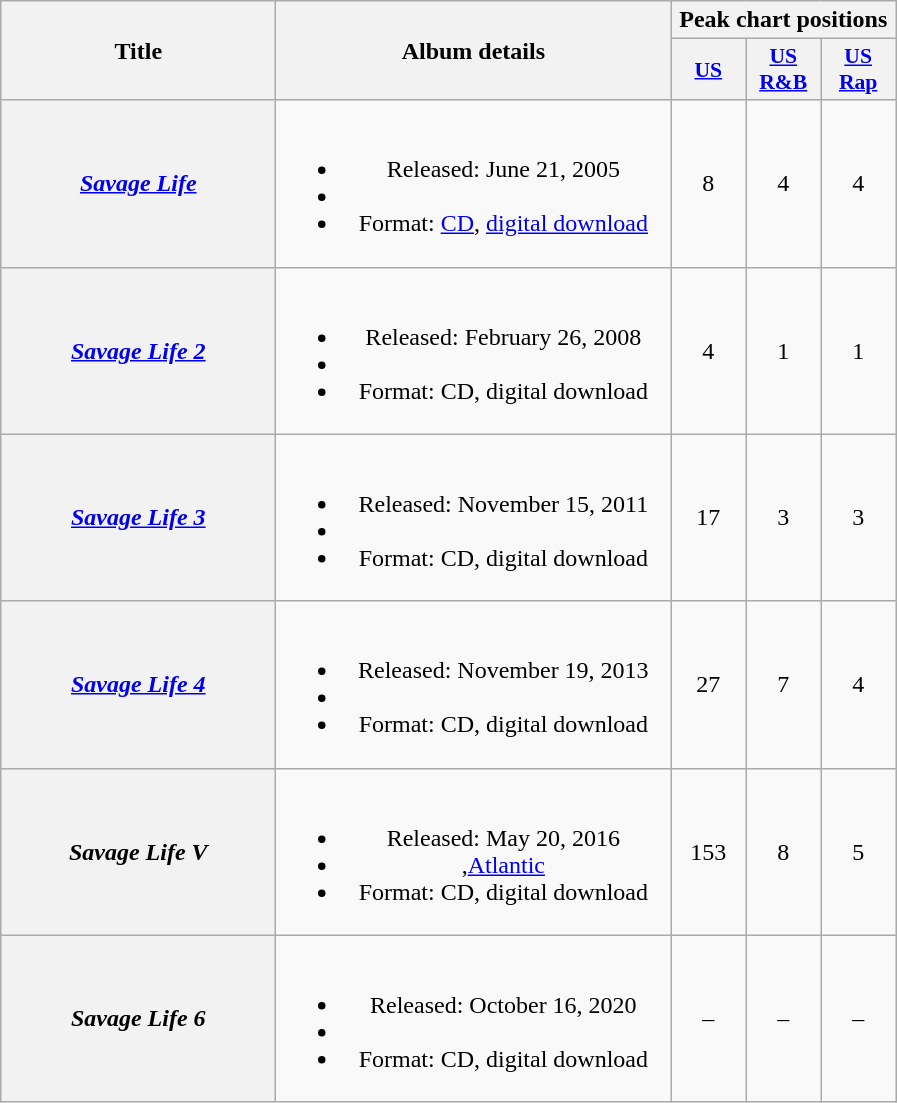<table class="wikitable plainrowheaders" style="text-align:center;">
<tr>
<th scope="col" rowspan="2" style="width:11em;">Title</th>
<th scope="col" rowspan="2" style="width:16em;">Album details</th>
<th scope="col" colspan="3">Peak chart positions</th>
</tr>
<tr>
<th style="width:3em;font-size:90%;"><a href='#'>US</a><br></th>
<th style="width:3em;font-size:90%;"><a href='#'>US<br>R&B</a><br></th>
<th style="width:3em;font-size:90%;"><a href='#'>US<br>Rap</a><br></th>
</tr>
<tr>
<th scope="row"><em><a href='#'>Savage Life</a></em></th>
<td><br><ul><li>Released: June 21, 2005</li><li></li><li>Format: <a href='#'>CD</a>, <a href='#'>digital download</a></li></ul></td>
<td>8</td>
<td>4</td>
<td>4</td>
</tr>
<tr>
<th scope="row"><em><a href='#'>Savage Life 2</a></em></th>
<td><br><ul><li>Released: February 26, 2008</li><li></li><li>Format: CD, digital download</li></ul></td>
<td>4</td>
<td>1</td>
<td>1</td>
</tr>
<tr>
<th scope="row"><em><a href='#'>Savage Life 3</a></em></th>
<td><br><ul><li>Released: November 15, 2011</li><li></li><li>Format: CD, digital download</li></ul></td>
<td>17</td>
<td>3</td>
<td>3</td>
</tr>
<tr>
<th scope="row"><em><a href='#'>Savage Life 4</a></em></th>
<td><br><ul><li>Released: November 19, 2013</li><li></li><li>Format: CD, digital download</li></ul></td>
<td>27</td>
<td>7</td>
<td>4</td>
</tr>
<tr>
<th scope="row"><em>Savage Life V</em></th>
<td><br><ul><li>Released: May 20, 2016</li><li>,<a href='#'>Atlantic</a></li><li>Format: CD, digital download</li></ul></td>
<td>153</td>
<td>8</td>
<td>5</td>
</tr>
<tr>
<th scope="row"><em>Savage Life 6</em></th>
<td><br><ul><li>Released: October 16, 2020</li><li></li><li>Format: CD, digital download</li></ul></td>
<td>–</td>
<td>–</td>
<td>–</td>
</tr>
</table>
